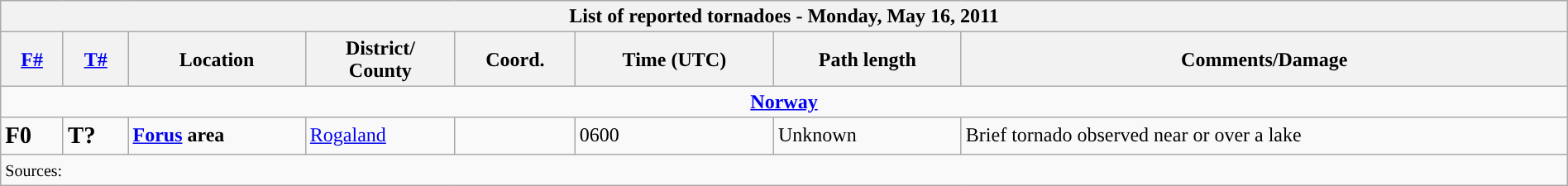<table class="wikitable collapsible" width="100%">
<tr>
<th colspan="8">List of reported tornadoes - Monday, May 16, 2011</th>
</tr>
<tr>
<th><a href='#'>F#</a></th>
<th><a href='#'>T#</a></th>
<th>Location</th>
<th>District/<br>County</th>
<th>Coord.</th>
<th>Time (UTC)</th>
<th>Path length</th>
<th>Comments/Damage</th>
</tr>
<tr>
<td colspan="8" align=center><strong><a href='#'>Norway</a></strong></td>
</tr>
<tr>
<td><big><strong>F0</strong></big></td>
<td><big><strong>T?</strong></big></td>
<td><strong><a href='#'>Forus</a> area</strong></td>
<td><a href='#'>Rogaland</a></td>
<td></td>
<td>0600</td>
<td>Unknown</td>
<td>Brief tornado observed near or over a lake</td>
</tr>
<tr>
<td colspan="8"><small>Sources:  </small></td>
</tr>
</table>
